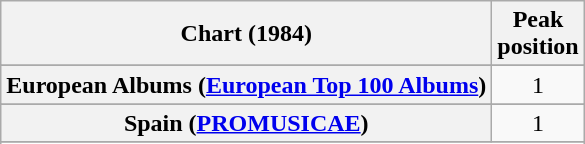<table class="wikitable plainrowheaders sortable" border="1" style="text-align:center">
<tr>
<th>Chart (1984)</th>
<th>Peak<br>position</th>
</tr>
<tr>
</tr>
<tr>
</tr>
<tr>
</tr>
<tr>
<th scope="row">European Albums (<a href='#'>European Top 100 Albums</a>)</th>
<td>1</td>
</tr>
<tr>
</tr>
<tr>
</tr>
<tr>
</tr>
<tr>
</tr>
<tr>
<th scope="row">Spain (<a href='#'>PROMUSICAE</a>)</th>
<td>1</td>
</tr>
<tr>
</tr>
<tr>
</tr>
<tr>
</tr>
</table>
